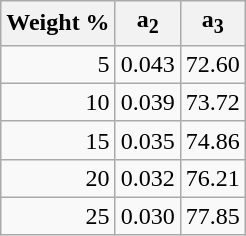<table class="wikitable" style="text-align:right">
<tr>
<th>Weight %</th>
<th>a<sub>2</sub></th>
<th>a<sub>3</sub></th>
</tr>
<tr>
<td>5</td>
<td>0.043</td>
<td>72.60</td>
</tr>
<tr>
<td>10</td>
<td>0.039</td>
<td>73.72</td>
</tr>
<tr>
<td>15</td>
<td>0.035</td>
<td>74.86</td>
</tr>
<tr>
<td>20</td>
<td>0.032</td>
<td>76.21</td>
</tr>
<tr>
<td>25</td>
<td>0.030</td>
<td>77.85</td>
</tr>
</table>
